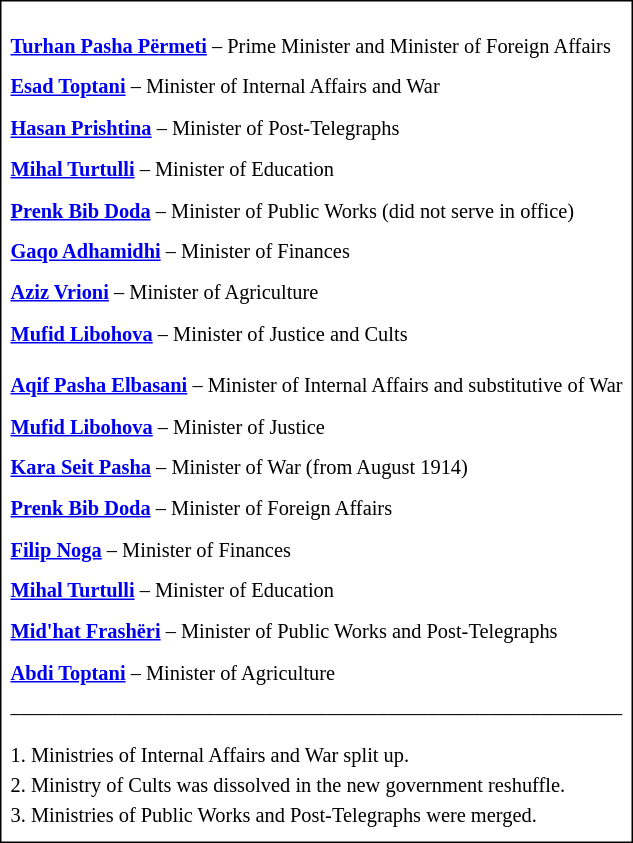<table cellpadding="1" cellspacing="5" style="border:1px solid #000000; font-size:85%; line-height: 1.5em;">
<tr>
<td align="center"></td>
</tr>
<tr>
<td colspan="8" align=center><em></em></td>
</tr>
<tr>
<td><strong><a href='#'>Turhan Pasha Përmeti</a></strong> – Prime Minister and Minister of Foreign Affairs</td>
</tr>
<tr>
<td><strong><a href='#'>Esad Toptani</a></strong> – Minister of Internal Affairs and War</td>
</tr>
<tr>
<td><strong><a href='#'>Hasan Prishtina</a></strong> – Minister of Post-Telegraphs</td>
</tr>
<tr>
<td><strong><a href='#'>Mihal Turtulli</a></strong> – Minister of Education</td>
</tr>
<tr>
<td><strong><a href='#'>Prenk Bib Doda</a></strong> – Minister of Public Works (did not serve in office)</td>
</tr>
<tr>
<td><strong><a href='#'>Gaqo Adhamidhi</a></strong> – Minister of Finances</td>
</tr>
<tr>
<td><strong><a href='#'>Aziz Vrioni</a></strong> – Minister of Agriculture</td>
</tr>
<tr>
<td><strong><a href='#'>Mufid Libohova</a></strong> – Minister of Justice and Cults</td>
</tr>
<tr>
<td colspan="8" align=center> <em></em></td>
</tr>
<tr>
<td><strong><a href='#'>Aqif Pasha Elbasani</a></strong> – Minister of Internal Affairs and substitutive of War</td>
</tr>
<tr>
<td><strong><a href='#'>Mufid Libohova</a></strong> – Minister of Justice</td>
</tr>
<tr>
<td><strong><a href='#'>Kara Seit Pasha</a></strong> – Minister of War (from August 1914)</td>
</tr>
<tr>
<td><strong><a href='#'>Prenk Bib Doda</a></strong> – Minister of Foreign Affairs</td>
</tr>
<tr>
<td><strong><a href='#'>Filip Noga</a></strong> – Minister of Finances</td>
</tr>
<tr>
<td><strong><a href='#'>Mihal Turtulli</a></strong> – Minister of Education</td>
</tr>
<tr>
<td><strong><a href='#'>Mid'hat Frashëri</a></strong> – Minister of Public Works and Post-Telegraphs</td>
</tr>
<tr>
<td><strong><a href='#'>Abdi Toptani</a></strong> – Minister of Agriculture</td>
</tr>
<tr>
<td>––––––––––––––––––––––––––––––––––––––––––––––––––––––––––––</td>
</tr>
<tr>
<td>1. Ministries of Internal Affairs and War split up. <br> 2. Ministry of Cults was dissolved in the new government reshuffle.<br> 3. Ministries of Public Works and Post-Telegraphs were merged.</td>
</tr>
</table>
